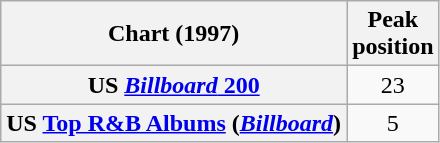<table class="wikitable sortable plainrowheaders" style="text-align:center">
<tr>
<th scope="col">Chart (1997)</th>
<th scope="col">Peak<br> position</th>
</tr>
<tr>
<th scope="row">US <a href='#'><em>Billboard</em> 200</a></th>
<td>23</td>
</tr>
<tr>
<th scope="row">US <a href='#'>Top R&B Albums</a> (<em><a href='#'>Billboard</a></em>)</th>
<td>5</td>
</tr>
</table>
